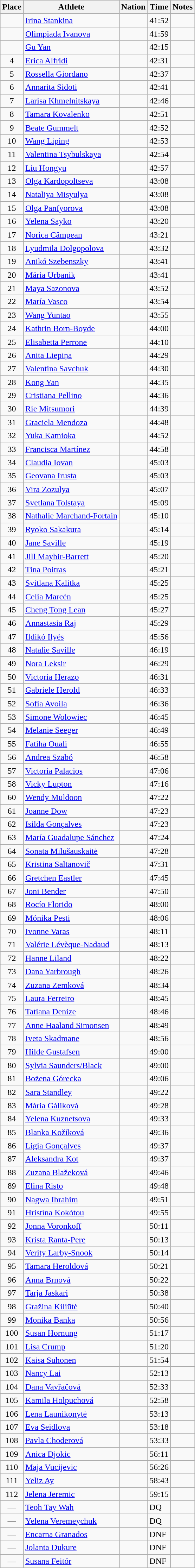<table class="wikitable sortable">
<tr>
<th>Place</th>
<th>Athlete</th>
<th>Nation</th>
<th>Time</th>
<th>Notes</th>
</tr>
<tr>
<td align=center></td>
<td><a href='#'>Irina Stankina</a></td>
<td></td>
<td>41:52</td>
<td> </td>
</tr>
<tr>
<td align=center></td>
<td><a href='#'>Olimpiada Ivanova</a></td>
<td></td>
<td>41:59</td>
<td> </td>
</tr>
<tr>
<td align=center></td>
<td><a href='#'>Gu Yan</a></td>
<td></td>
<td>42:15</td>
<td> </td>
</tr>
<tr>
<td align=center>4</td>
<td><a href='#'>Erica Alfridi</a></td>
<td></td>
<td>42:31</td>
<td> </td>
</tr>
<tr>
<td align=center>5</td>
<td><a href='#'>Rossella Giordano</a></td>
<td></td>
<td>42:37</td>
<td> </td>
</tr>
<tr>
<td align=center>6</td>
<td><a href='#'>Annarita Sidoti</a></td>
<td></td>
<td>42:41</td>
<td> </td>
</tr>
<tr>
<td align=center>7</td>
<td><a href='#'>Larisa Khmelnitskaya</a></td>
<td></td>
<td>42:46</td>
<td> </td>
</tr>
<tr>
<td align=center>8</td>
<td><a href='#'>Tamara Kovalenko</a></td>
<td></td>
<td>42:51</td>
<td> </td>
</tr>
<tr>
<td align=center>9</td>
<td><a href='#'>Beate Gummelt</a></td>
<td></td>
<td>42:52</td>
<td> </td>
</tr>
<tr>
<td align=center>10</td>
<td><a href='#'>Wang Liping</a></td>
<td></td>
<td>42:53</td>
<td> </td>
</tr>
<tr>
<td align=center>11</td>
<td><a href='#'>Valentina Tsybulskaya</a></td>
<td></td>
<td>42:54</td>
<td> </td>
</tr>
<tr>
<td align=center>12</td>
<td><a href='#'>Liu Hongyu</a></td>
<td></td>
<td>42:57</td>
<td> </td>
</tr>
<tr>
<td align=center>13</td>
<td><a href='#'>Olga Kardopoltseva</a></td>
<td></td>
<td>43:08</td>
<td> </td>
</tr>
<tr>
<td align=center>14</td>
<td><a href='#'>Nataliya Misyulya</a></td>
<td></td>
<td>43:08</td>
<td> </td>
</tr>
<tr>
<td align=center>15</td>
<td><a href='#'>Olga Panfyorova</a></td>
<td></td>
<td>43:08</td>
<td> </td>
</tr>
<tr>
<td align=center>16</td>
<td><a href='#'>Yelena Sayko</a></td>
<td></td>
<td>43:20</td>
<td> </td>
</tr>
<tr>
<td align=center>17</td>
<td><a href='#'>Norica Câmpean</a></td>
<td></td>
<td>43:21</td>
<td> </td>
</tr>
<tr>
<td align=center>18</td>
<td><a href='#'>Lyudmila Dolgopolova</a></td>
<td></td>
<td>43:32</td>
<td> </td>
</tr>
<tr>
<td align=center>19</td>
<td><a href='#'>Anikó Szebenszky</a></td>
<td></td>
<td>43:41</td>
<td> </td>
</tr>
<tr>
<td align=center>20</td>
<td><a href='#'>Mária Urbanik</a></td>
<td></td>
<td>43:41</td>
<td> </td>
</tr>
<tr>
<td align=center>21</td>
<td><a href='#'>Maya Sazonova</a></td>
<td></td>
<td>43:52</td>
<td></td>
</tr>
<tr>
<td align=center>22</td>
<td><a href='#'>María Vasco</a></td>
<td></td>
<td>43:54</td>
<td></td>
</tr>
<tr>
<td align=center>23</td>
<td><a href='#'>Wang Yuntao</a></td>
<td></td>
<td>43:55</td>
<td></td>
</tr>
<tr>
<td align=center>24</td>
<td><a href='#'>Kathrin Born-Boyde</a></td>
<td></td>
<td>44:00</td>
<td></td>
</tr>
<tr>
<td align=center>25</td>
<td><a href='#'>Elisabetta Perrone</a></td>
<td></td>
<td>44:10</td>
<td></td>
</tr>
<tr>
<td align=center>26</td>
<td><a href='#'>Anita Liepiņa</a></td>
<td></td>
<td>44:29</td>
<td></td>
</tr>
<tr>
<td align=center>27</td>
<td><a href='#'>Valentina Savchuk</a></td>
<td></td>
<td>44:30</td>
<td></td>
</tr>
<tr>
<td align=center>28</td>
<td><a href='#'>Kong Yan</a></td>
<td></td>
<td>44:35</td>
<td></td>
</tr>
<tr>
<td align=center>29</td>
<td><a href='#'>Cristiana Pellino</a></td>
<td></td>
<td>44:36</td>
<td></td>
</tr>
<tr>
<td align=center>30</td>
<td><a href='#'>Rie Mitsumori</a></td>
<td></td>
<td>44:39</td>
<td></td>
</tr>
<tr>
<td align=center>31</td>
<td><a href='#'>Graciela Mendoza</a></td>
<td></td>
<td>44:48</td>
<td></td>
</tr>
<tr>
<td align=center>32</td>
<td><a href='#'>Yuka Kamioka</a></td>
<td></td>
<td>44:52</td>
<td></td>
</tr>
<tr>
<td align=center>33</td>
<td><a href='#'>Francisca Martínez</a></td>
<td></td>
<td>44:58</td>
<td></td>
</tr>
<tr>
<td align=center>34</td>
<td><a href='#'>Claudia Iovan</a></td>
<td></td>
<td>45:03</td>
<td></td>
</tr>
<tr>
<td align=center>35</td>
<td><a href='#'>Geovana Irusta</a></td>
<td></td>
<td>45:03</td>
<td></td>
</tr>
<tr>
<td align=center>36</td>
<td><a href='#'>Vira Zozulya</a></td>
<td></td>
<td>45:07</td>
<td></td>
</tr>
<tr>
<td align=center>37</td>
<td><a href='#'>Svetlana Tolstaya</a></td>
<td></td>
<td>45:09</td>
<td></td>
</tr>
<tr>
<td align=center>38</td>
<td><a href='#'>Nathalie Marchand-Fortain</a></td>
<td></td>
<td>45:10</td>
<td></td>
</tr>
<tr>
<td align=center>39</td>
<td><a href='#'>Ryoko Sakakura</a></td>
<td></td>
<td>45:14</td>
<td></td>
</tr>
<tr>
<td align=center>40</td>
<td><a href='#'>Jane Saville</a></td>
<td></td>
<td>45:19</td>
<td></td>
</tr>
<tr>
<td align=center>41</td>
<td><a href='#'>Jill Maybir-Barrett</a></td>
<td></td>
<td>45:20</td>
<td></td>
</tr>
<tr>
<td align=center>42</td>
<td><a href='#'>Tina Poitras</a></td>
<td></td>
<td>45:21</td>
<td></td>
</tr>
<tr>
<td align=center>43</td>
<td><a href='#'>Svitlana Kalitka</a></td>
<td></td>
<td>45:25</td>
<td></td>
</tr>
<tr>
<td align=center>44</td>
<td><a href='#'>Celia Marcén</a></td>
<td></td>
<td>45:25</td>
<td></td>
</tr>
<tr>
<td align=center>45</td>
<td><a href='#'>Cheng Tong Lean</a></td>
<td></td>
<td>45:27</td>
<td></td>
</tr>
<tr>
<td align=center>46</td>
<td><a href='#'>Annastasia Raj</a></td>
<td></td>
<td>45:29</td>
<td></td>
</tr>
<tr>
<td align=center>47</td>
<td><a href='#'>Ildikó Ilyés</a></td>
<td></td>
<td>45:56</td>
<td></td>
</tr>
<tr>
<td align=center>48</td>
<td><a href='#'>Natalie Saville</a></td>
<td></td>
<td>46:19</td>
<td></td>
</tr>
<tr>
<td align=center>49</td>
<td><a href='#'>Nora Leksir</a></td>
<td></td>
<td>46:29</td>
<td></td>
</tr>
<tr>
<td align=center>50</td>
<td><a href='#'>Victoria Herazo</a></td>
<td></td>
<td>46:31</td>
<td></td>
</tr>
<tr>
<td align=center>51</td>
<td><a href='#'>Gabriele Herold</a></td>
<td></td>
<td>46:33</td>
<td></td>
</tr>
<tr>
<td align=center>52</td>
<td><a href='#'>Sofia Avoila</a></td>
<td></td>
<td>46:36</td>
<td></td>
</tr>
<tr>
<td align=center>53</td>
<td><a href='#'>Simone Wolowiec</a></td>
<td></td>
<td>46:45</td>
<td></td>
</tr>
<tr>
<td align=center>54</td>
<td><a href='#'>Melanie Seeger</a></td>
<td></td>
<td>46:49</td>
<td></td>
</tr>
<tr>
<td align=center>55</td>
<td><a href='#'>Fatiha Ouali</a></td>
<td></td>
<td>46:55</td>
<td></td>
</tr>
<tr>
<td align=center>56</td>
<td><a href='#'>Andrea Szabó</a></td>
<td></td>
<td>46:58</td>
<td></td>
</tr>
<tr>
<td align=center>57</td>
<td><a href='#'>Victoria Palacios</a></td>
<td></td>
<td>47:06</td>
<td></td>
</tr>
<tr>
<td align=center>58</td>
<td><a href='#'>Vicky Lupton</a></td>
<td></td>
<td>47:16</td>
<td></td>
</tr>
<tr>
<td align=center>60</td>
<td><a href='#'>Wendy Muldoon</a></td>
<td></td>
<td>47:22</td>
<td></td>
</tr>
<tr>
<td align=center>61</td>
<td><a href='#'>Joanne Dow</a></td>
<td></td>
<td>47:23</td>
<td></td>
</tr>
<tr>
<td align=center>62</td>
<td><a href='#'>Isilda Gonçalves</a></td>
<td></td>
<td>47:23</td>
<td></td>
</tr>
<tr>
<td align=center>63</td>
<td><a href='#'>María Guadalupe Sánchez</a></td>
<td></td>
<td>47:24</td>
<td></td>
</tr>
<tr>
<td align=center>64</td>
<td><a href='#'>Sonata Milušauskaitė</a></td>
<td></td>
<td>47:28</td>
<td></td>
</tr>
<tr>
<td align=center>65</td>
<td><a href='#'>Kristina Saltanovič</a></td>
<td></td>
<td>47:31</td>
<td></td>
</tr>
<tr>
<td align=center>66</td>
<td><a href='#'>Gretchen Eastler</a></td>
<td></td>
<td>47:45</td>
<td></td>
</tr>
<tr>
<td align=center>67</td>
<td><a href='#'>Joni Bender</a></td>
<td></td>
<td>47:50</td>
<td></td>
</tr>
<tr>
<td align=center>68</td>
<td><a href='#'>Rocío Florido</a></td>
<td></td>
<td>48:00</td>
<td></td>
</tr>
<tr>
<td align=center>69</td>
<td><a href='#'>Mónika Pesti</a></td>
<td></td>
<td>48:06</td>
<td></td>
</tr>
<tr>
<td align=center>70</td>
<td><a href='#'>Ivonne Varas</a></td>
<td></td>
<td>48:11</td>
<td></td>
</tr>
<tr>
<td align=center>71</td>
<td><a href='#'>Valérie Lévèque-Nadaud</a></td>
<td></td>
<td>48:13</td>
<td></td>
</tr>
<tr>
<td align=center>72</td>
<td><a href='#'>Hanne Liland</a></td>
<td></td>
<td>48:22</td>
<td></td>
</tr>
<tr>
<td align=center>73</td>
<td><a href='#'>Dana Yarbrough</a></td>
<td></td>
<td>48:26</td>
<td></td>
</tr>
<tr>
<td align=center>74</td>
<td><a href='#'>Zuzana Zemková</a></td>
<td></td>
<td>48:34</td>
<td></td>
</tr>
<tr>
<td align=center>75</td>
<td><a href='#'>Laura Ferreiro</a></td>
<td></td>
<td>48:45</td>
<td></td>
</tr>
<tr>
<td align=center>76</td>
<td><a href='#'>Tatiana Denize</a></td>
<td></td>
<td>48:46</td>
<td></td>
</tr>
<tr>
<td align=center>77</td>
<td><a href='#'>Anne Haaland Simonsen</a></td>
<td></td>
<td>48:49</td>
<td></td>
</tr>
<tr>
<td align=center>78</td>
<td><a href='#'>Iveta Skadmane</a></td>
<td></td>
<td>48:56</td>
<td></td>
</tr>
<tr>
<td align=center>79</td>
<td><a href='#'>Hilde Gustafsen</a></td>
<td></td>
<td>49:00</td>
<td></td>
</tr>
<tr>
<td align=center>80</td>
<td><a href='#'>Sylvia Saunders/Black</a></td>
<td></td>
<td>49:00</td>
<td></td>
</tr>
<tr>
<td align=center>81</td>
<td><a href='#'>Bożena Górecka</a></td>
<td></td>
<td>49:06</td>
<td></td>
</tr>
<tr>
<td align=center>82</td>
<td><a href='#'>Sara Standley</a></td>
<td></td>
<td>49:22</td>
<td></td>
</tr>
<tr>
<td align=center>83</td>
<td><a href='#'>Mária Gáliková</a></td>
<td></td>
<td>49:28</td>
<td></td>
</tr>
<tr>
<td align=center>84</td>
<td><a href='#'>Yelena Kuznetsova</a></td>
<td></td>
<td>49:33</td>
<td></td>
</tr>
<tr>
<td align=center>85</td>
<td><a href='#'>Blanka Kožíková</a></td>
<td></td>
<td>49:36</td>
<td></td>
</tr>
<tr>
<td align=center>86</td>
<td><a href='#'>Ligia Gonçalves</a></td>
<td></td>
<td>49:37</td>
<td></td>
</tr>
<tr>
<td align=center>87</td>
<td><a href='#'>Aleksandra Kot</a></td>
<td></td>
<td>49:37</td>
<td></td>
</tr>
<tr>
<td align=center>88</td>
<td><a href='#'>Zuzana Blažeková</a></td>
<td></td>
<td>49:46</td>
<td></td>
</tr>
<tr>
<td align=center>89</td>
<td><a href='#'>Elina Risto</a></td>
<td></td>
<td>49:48</td>
<td></td>
</tr>
<tr>
<td align=center>90</td>
<td><a href='#'>Nagwa Ibrahim</a></td>
<td></td>
<td>49:51</td>
<td></td>
</tr>
<tr>
<td align=center>91</td>
<td><a href='#'>Hristína Kokótou</a></td>
<td></td>
<td>49:55</td>
<td></td>
</tr>
<tr>
<td align=center>92</td>
<td><a href='#'>Jonna Voronkoff</a></td>
<td></td>
<td>50:11</td>
<td></td>
</tr>
<tr>
<td align=center>93</td>
<td><a href='#'>Krista Ranta-Pere</a></td>
<td></td>
<td>50:13</td>
<td></td>
</tr>
<tr>
<td align=center>94</td>
<td><a href='#'>Verity Larby-Snook</a></td>
<td></td>
<td>50:14</td>
<td></td>
</tr>
<tr>
<td align=center>95</td>
<td><a href='#'>Tamara Heroldová</a></td>
<td></td>
<td>50:21</td>
<td></td>
</tr>
<tr>
<td align=center>96</td>
<td><a href='#'>Anna Brnová</a></td>
<td></td>
<td>50:22</td>
<td></td>
</tr>
<tr>
<td align=center>97</td>
<td><a href='#'>Tarja Jaskari</a></td>
<td></td>
<td>50:38</td>
<td></td>
</tr>
<tr>
<td align=center>98</td>
<td><a href='#'>Gražina Kiliūtė</a></td>
<td></td>
<td>50:40</td>
<td></td>
</tr>
<tr>
<td align=center>99</td>
<td><a href='#'>Monika Banka</a></td>
<td></td>
<td>50:56</td>
<td></td>
</tr>
<tr>
<td align=center>100</td>
<td><a href='#'>Susan Hornung</a></td>
<td></td>
<td>51:17</td>
<td></td>
</tr>
<tr>
<td align=center>101</td>
<td><a href='#'>Lisa Crump</a></td>
<td></td>
<td>51:20</td>
<td></td>
</tr>
<tr>
<td align=center>102</td>
<td><a href='#'>Kaisa Suhonen</a></td>
<td></td>
<td>51:54</td>
<td></td>
</tr>
<tr>
<td align=center>103</td>
<td><a href='#'>Nancy Lai</a></td>
<td></td>
<td>52:13</td>
<td></td>
</tr>
<tr>
<td align=center>104</td>
<td><a href='#'>Dana Vavřačová</a></td>
<td></td>
<td>52:33</td>
<td></td>
</tr>
<tr>
<td align=center>105</td>
<td><a href='#'>Kamila Holpuchová</a></td>
<td></td>
<td>52:58</td>
<td></td>
</tr>
<tr>
<td align=center>106</td>
<td><a href='#'>Lena Launikonytė</a></td>
<td></td>
<td>53:13</td>
<td></td>
</tr>
<tr>
<td align=center>107</td>
<td><a href='#'>Eva Seidlova</a></td>
<td></td>
<td>53:18</td>
<td></td>
</tr>
<tr>
<td align=center>108</td>
<td><a href='#'>Pavla Choderová</a></td>
<td></td>
<td>53:33</td>
<td></td>
</tr>
<tr>
<td align=center>109</td>
<td><a href='#'>Anica Djokic</a></td>
<td></td>
<td>56:11</td>
<td></td>
</tr>
<tr>
<td align=center>110</td>
<td><a href='#'>Maja Vucijevic</a></td>
<td></td>
<td>56:26</td>
<td></td>
</tr>
<tr>
<td align=center>111</td>
<td><a href='#'>Yeliz Ay</a></td>
<td></td>
<td>58:43</td>
<td></td>
</tr>
<tr>
<td align=center>112</td>
<td><a href='#'>Jelena Jeremic</a></td>
<td></td>
<td>59:15</td>
<td></td>
</tr>
<tr>
<td align=center>—</td>
<td><a href='#'>Teoh Tay Wah</a></td>
<td></td>
<td>DQ</td>
<td></td>
</tr>
<tr>
<td align=center>—</td>
<td><a href='#'>Yelena Veremeychuk</a></td>
<td></td>
<td>DQ</td>
<td></td>
</tr>
<tr>
<td align=center>—</td>
<td><a href='#'>Encarna Granados</a></td>
<td></td>
<td>DNF</td>
<td></td>
</tr>
<tr>
<td align=center>—</td>
<td><a href='#'>Jolanta Dukure</a></td>
<td></td>
<td>DNF</td>
<td></td>
</tr>
<tr>
<td align=center>—</td>
<td><a href='#'>Susana Feitór</a></td>
<td></td>
<td>DNF</td>
<td></td>
</tr>
</table>
